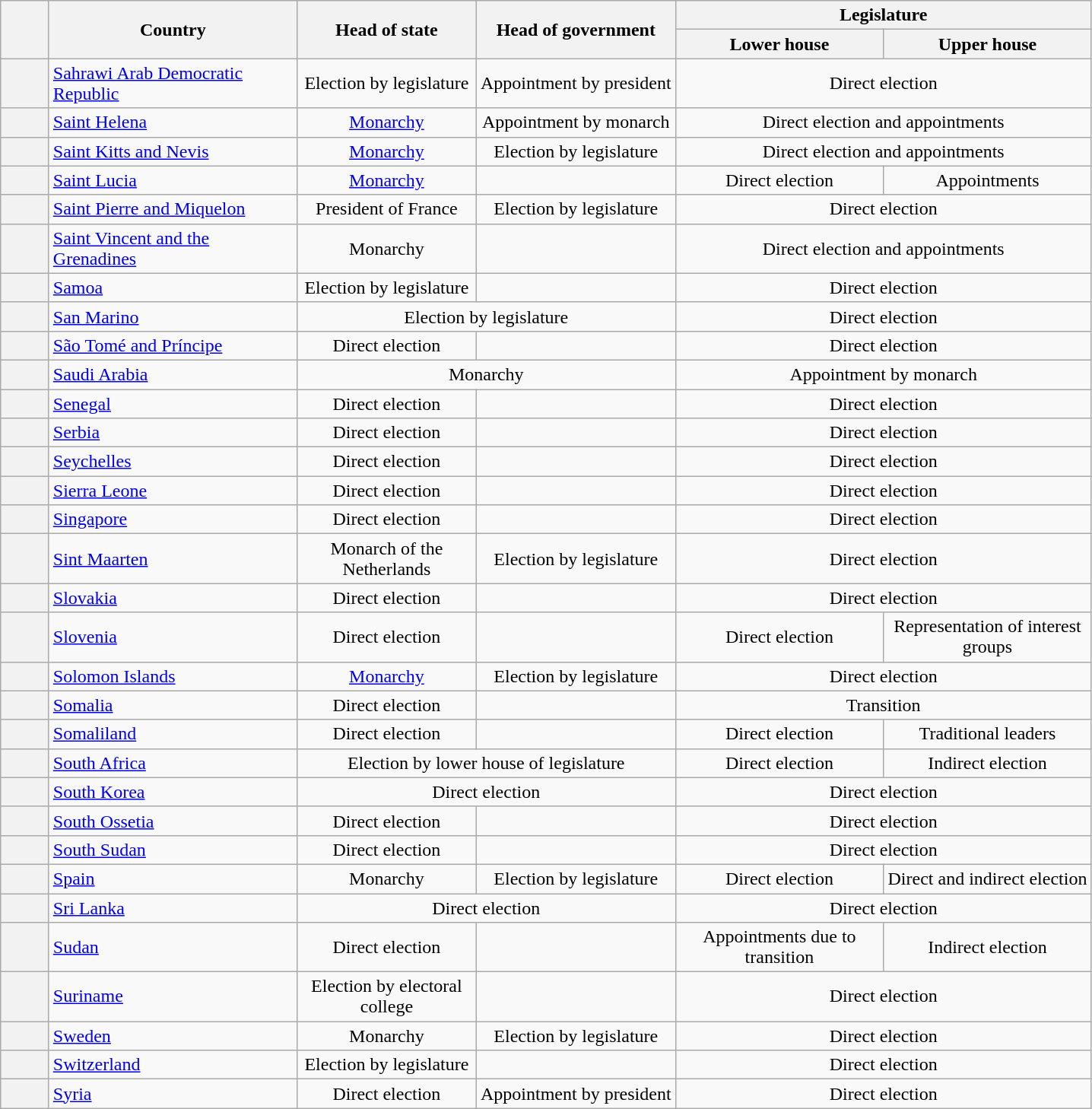<table class="wikitable" style="text-align:center">
<tr>
<th width=35 rowspan=2></th>
<th width=210 rowspan=2>Country</th>
<th width=150 rowspan=2>Head of state</th>
<th rowspan="2">Head of government</th>
<th colspan=2>Legislature</th>
</tr>
<tr>
<th width=175>Lower house</th>
<th width=175>Upper house</th>
</tr>
<tr>
<th></th>
<td style="text-align:left"><a href='#'>Sahrawi Arab Democratic Republic</a></td>
<td>Election by legislature</td>
<td>Appointment by president</td>
<td colspan=2>Direct election</td>
</tr>
<tr>
<th></th>
<td style="text-align:left"><a href='#'>Saint Helena</a></td>
<td><a href='#'>Monarchy</a></td>
<td>Appointment by monarch</td>
<td colspan=2>Direct election and appointments</td>
</tr>
<tr>
<th></th>
<td style="text-align:left"><a href='#'>Saint Kitts and Nevis</a></td>
<td><a href='#'>Monarchy</a></td>
<td>Election by legislature</td>
<td colspan=2>Direct election and appointments</td>
</tr>
<tr>
<th></th>
<td style="text-align:left"><a href='#'>Saint Lucia</a></td>
<td><a href='#'>Monarchy</a></td>
<td></td>
<td>Direct election</td>
<td>Appointments</td>
</tr>
<tr>
<th></th>
<td style="text-align:left"><a href='#'>Saint Pierre and Miquelon</a></td>
<td>President of France</td>
<td>Election by legislature</td>
<td colspan=2>Direct election</td>
</tr>
<tr>
<th></th>
<td style="text-align:left"><a href='#'>Saint Vincent and the Grenadines</a></td>
<td>Monarchy</td>
<td></td>
<td colspan=2>Direct election and appointments</td>
</tr>
<tr>
<th></th>
<td style="text-align:left"><a href='#'>Samoa</a></td>
<td>Election by legislature</td>
<td></td>
<td colspan=2>Direct election</td>
</tr>
<tr>
<th></th>
<td style="text-align:left"><a href='#'>San Marino</a></td>
<td colspan="2">Election by legislature</td>
<td colspan=2>Direct election</td>
</tr>
<tr>
<th></th>
<td style="text-align:left"><a href='#'>São Tomé and Príncipe</a></td>
<td>Direct election</td>
<td></td>
<td colspan=2>Direct election</td>
</tr>
<tr>
<th></th>
<td style="text-align:left"><a href='#'>Saudi Arabia</a></td>
<td colspan=2>Monarchy</td>
<td colspan=2>Appointment by monarch</td>
</tr>
<tr>
<th></th>
<td style="text-align:left"><a href='#'>Senegal</a></td>
<td>Direct election</td>
<td></td>
<td colspan=2>Direct election</td>
</tr>
<tr>
<th></th>
<td style="text-align:left"><a href='#'>Serbia</a></td>
<td>Direct election</td>
<td></td>
<td colspan=2>Direct election</td>
</tr>
<tr>
<th></th>
<td style="text-align:left"><a href='#'>Seychelles</a></td>
<td>Direct election</td>
<td></td>
<td colspan=2>Direct election</td>
</tr>
<tr>
<th></th>
<td style="text-align:left"><a href='#'>Sierra Leone</a></td>
<td>Direct election</td>
<td></td>
<td colspan=2>Direct election</td>
</tr>
<tr>
<th></th>
<td style="text-align:left"><a href='#'>Singapore</a></td>
<td>Direct election</td>
<td></td>
<td colspan=2>Direct election</td>
</tr>
<tr>
<th></th>
<td style="text-align:left"><a href='#'>Sint Maarten</a></td>
<td>Monarch of the Netherlands</td>
<td>Election by legislature</td>
<td colspan=2>Direct election</td>
</tr>
<tr>
<th></th>
<td style="text-align:left"><a href='#'>Slovakia</a></td>
<td>Direct election</td>
<td></td>
<td colspan=2>Direct election</td>
</tr>
<tr>
<th></th>
<td style="text-align:left"><a href='#'>Slovenia</a></td>
<td>Direct election</td>
<td></td>
<td>Direct election</td>
<td>Representation of interest groups</td>
</tr>
<tr>
<th></th>
<td style="text-align:left"><a href='#'>Solomon Islands</a></td>
<td><a href='#'>Monarchy</a></td>
<td>Election by legislature</td>
<td colspan=2>Direct election</td>
</tr>
<tr>
<th></th>
<td style="text-align:left"><a href='#'>Somalia</a></td>
<td>Direct election</td>
<td></td>
<td colspan=2>Transition</td>
</tr>
<tr>
<th></th>
<td style="text-align:left"><a href='#'>Somaliland</a></td>
<td>Direct election</td>
<td></td>
<td>Direct election</td>
<td>Traditional leaders</td>
</tr>
<tr>
<th></th>
<td style="text-align:left"><a href='#'>South Africa</a></td>
<td colspan="2">Election by lower house of legislature</td>
<td>Direct election</td>
<td>Indirect election</td>
</tr>
<tr>
<th></th>
<td style="text-align:left"><a href='#'>South Korea</a></td>
<td colspan=2>Direct election</td>
<td colspan=2>Direct election</td>
</tr>
<tr>
<th></th>
<td style="text-align:left"><a href='#'>South Ossetia</a></td>
<td>Direct election</td>
<td></td>
<td colspan=2>Direct election</td>
</tr>
<tr>
<th></th>
<td style="text-align:left"><a href='#'>South Sudan</a></td>
<td>Direct election</td>
<td></td>
<td colspan=2>Direct election</td>
</tr>
<tr>
<th></th>
<td style="text-align:left"><a href='#'>Spain</a></td>
<td>Monarchy</td>
<td>Election by legislature</td>
<td>Direct election</td>
<td>Direct and indirect election</td>
</tr>
<tr>
<th></th>
<td style="text-align:left"><a href='#'>Sri Lanka</a></td>
<td colspan="2">Direct election</td>
<td colspan=2>Direct election</td>
</tr>
<tr>
<th></th>
<td style="text-align:left"><a href='#'>Sudan</a></td>
<td>Direct election</td>
<td></td>
<td>Appointments due to transition</td>
<td>Indirect election</td>
</tr>
<tr>
<th></th>
<td style="text-align:left"><a href='#'>Suriname</a></td>
<td>Election by electoral college</td>
<td></td>
<td colspan=2>Direct election</td>
</tr>
<tr>
<th></th>
<td style="text-align:left"><a href='#'>Sweden</a></td>
<td>Monarchy</td>
<td>Election by legislature</td>
<td colspan=2>Direct election</td>
</tr>
<tr>
<th></th>
<td style="text-align:left"><a href='#'>Switzerland</a></td>
<td>Election by legislature</td>
<td></td>
<td colspan=2>Direct election</td>
</tr>
<tr>
<th></th>
<td style="text-align:left"><a href='#'>Syria</a></td>
<td>Direct election</td>
<td>Appointment by president</td>
<td colspan=2>Direct election</td>
</tr>
</table>
